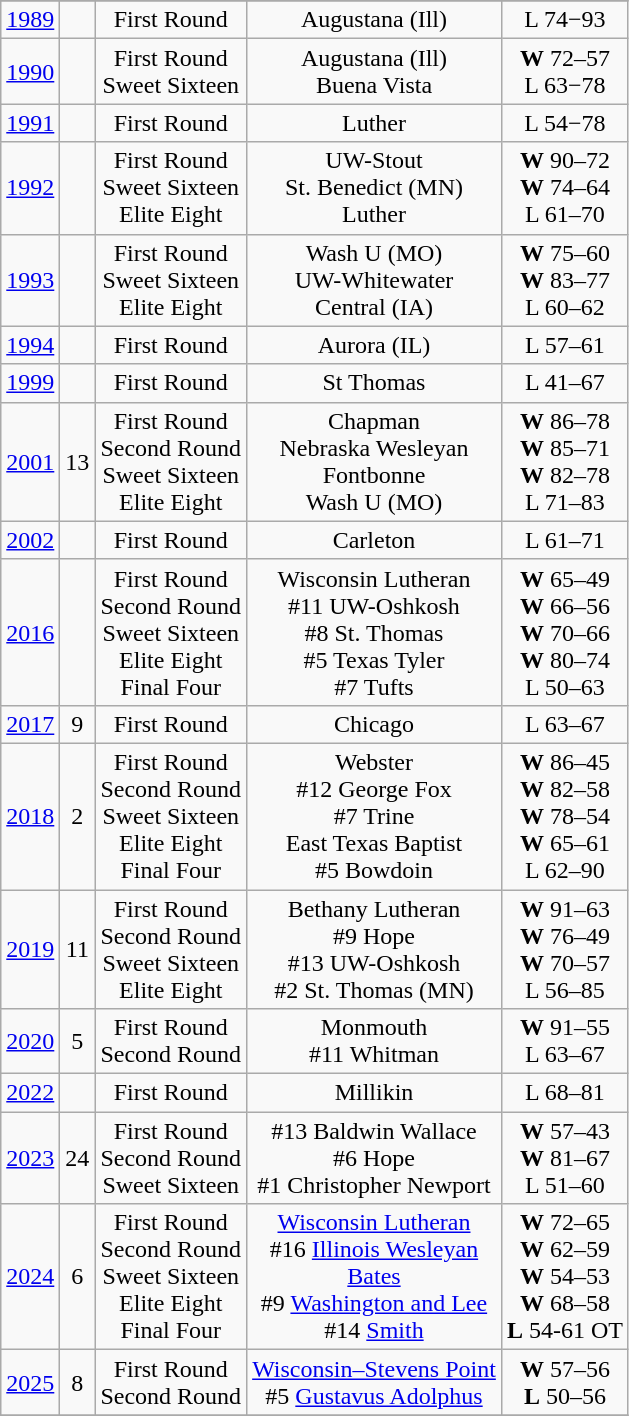<table class="wikitable" style="text-align:center">
<tr>
</tr>
<tr>
<td rowspan=1><a href='#'>1989</a></td>
<td></td>
<td>First Round</td>
<td>Augustana (Ill)</td>
<td>L 74−93</td>
</tr>
<tr style="text-align:center;">
<td rowspan=1><a href='#'>1990</a></td>
<td></td>
<td>First Round<br>Sweet Sixteen</td>
<td>Augustana (Ill)<br>Buena Vista</td>
<td><strong>W</strong> 72–57<br>L 63−78</td>
</tr>
<tr style="text-align:center;">
<td rowspan=1><a href='#'>1991</a></td>
<td></td>
<td>First Round</td>
<td>Luther</td>
<td>L 54−78</td>
</tr>
<tr style="text-align:center;">
<td rowspan=1><a href='#'>1992</a></td>
<td></td>
<td>First Round<br>Sweet Sixteen<br>Elite Eight</td>
<td>UW-Stout<br>St. Benedict (MN)<br>Luther</td>
<td><strong>W</strong> 90–72<br><strong>W</strong> 74–64<br>L 61–70</td>
</tr>
<tr style="text-align:center;">
<td rowspan=1><a href='#'>1993</a></td>
<td></td>
<td>First Round<br>Sweet Sixteen<br>Elite Eight</td>
<td>Wash U (MO)<br>UW-Whitewater<br>Central (IA)</td>
<td><strong>W</strong> 75–60<br><strong>W</strong> 83–77<br>L 60–62</td>
</tr>
<tr style="text-align:center;">
<td rowspan=1><a href='#'>1994</a></td>
<td></td>
<td>First Round</td>
<td>Aurora (IL)</td>
<td>L 57–61</td>
</tr>
<tr style="text-align:center;">
<td rowspan=1><a href='#'>1999</a></td>
<td></td>
<td>First Round</td>
<td>St Thomas</td>
<td>L 41–67</td>
</tr>
<tr style="text-align:center;">
<td rowspan=1><a href='#'>2001</a></td>
<td>13</td>
<td>First Round<br>Second Round<br>Sweet Sixteen<br>Elite Eight</td>
<td>Chapman<br>Nebraska Wesleyan<br>Fontbonne<br>Wash U (MO)</td>
<td><strong>W</strong> 86–78<br><strong>W</strong> 85–71<br><strong>W</strong> 82–78<br>L 71–83</td>
</tr>
<tr style="text-align:center;">
<td rowspan=1><a href='#'>2002</a></td>
<td></td>
<td>First Round</td>
<td>Carleton</td>
<td>L 61–71</td>
</tr>
<tr style="text-align:center;">
<td rowspan=1><a href='#'>2016</a></td>
<td></td>
<td>First Round<br>Second Round<br>Sweet Sixteen<br>Elite Eight<br>Final Four</td>
<td>Wisconsin Lutheran<br>#11 UW-Oshkosh<br>#8 St. Thomas<br>#5 Texas Tyler<br>#7 Tufts</td>
<td><strong>W</strong> 65–49<br><strong>W</strong> 66–56<br><strong>W</strong> 70–66<br><strong>W</strong> 80–74<br>L 50–63</td>
</tr>
<tr style="text-align:center;">
<td rowspan=1><a href='#'>2017</a></td>
<td>9</td>
<td>First Round</td>
<td>Chicago</td>
<td>L 63–67</td>
</tr>
<tr style="text-align:center;">
<td rowspan=1><a href='#'>2018</a></td>
<td>2</td>
<td>First Round<br>Second Round<br>Sweet Sixteen<br>Elite Eight<br>Final Four</td>
<td>Webster<br>#12 George Fox<br>#7 Trine<br>East Texas Baptist<br>#5 Bowdoin</td>
<td><strong>W</strong> 86–45<br><strong>W</strong> 82–58<br><strong>W</strong> 78–54<br><strong>W</strong> 65–61<br>L 62–90</td>
</tr>
<tr style="text-align:center;">
<td rowspan=1><a href='#'>2019</a></td>
<td>11</td>
<td>First Round<br>Second Round<br>Sweet Sixteen<br>Elite Eight</td>
<td>Bethany Lutheran<br>#9 Hope<br>#13 UW-Oshkosh<br>#2 St. Thomas (MN)</td>
<td><strong>W</strong> 91–63<br><strong>W</strong> 76–49<br><strong>W</strong> 70–57<br>L 56–85</td>
</tr>
<tr style="text-align:center;">
<td rowspan=1><a href='#'>2020</a></td>
<td>5</td>
<td>First Round<br>Second Round</td>
<td>Monmouth<br>#11 Whitman</td>
<td><strong>W</strong> 91–55<br>L 63–67</td>
</tr>
<tr style="text-align:center;">
<td rowspan=1><a href='#'>2022</a></td>
<td></td>
<td>First Round</td>
<td>Millikin</td>
<td>L 68–81</td>
</tr>
<tr style="text-align:center;">
<td rowspan=1><a href='#'>2023</a></td>
<td>24</td>
<td>First Round<br>Second Round<br>Sweet Sixteen</td>
<td>#13 Baldwin Wallace<br>#6 Hope<br>#1 Christopher Newport</td>
<td><strong>W</strong> 57–43<br><strong>W</strong> 81–67<br>L 51–60</td>
</tr>
<tr style="text-align:center;">
<td rowspan=1><a href='#'>2024</a></td>
<td>6</td>
<td>First Round<br>Second Round<br>Sweet Sixteen<br>Elite Eight <br>Final Four</td>
<td><a href='#'>Wisconsin Lutheran</a><br>#16 <a href='#'>Illinois Wesleyan</a><br> <a href='#'>Bates</a><br>#9 <a href='#'>Washington and Lee</a> <br>#14 <a href='#'>Smith</a></td>
<td><strong>W</strong> 72–65<br><strong>W</strong> 62–59<br><strong>W</strong> 54–53<br><strong>W</strong> 68–58 <br> <strong>L</strong> 54-61 OT</td>
</tr>
<tr style="text-align:center;">
<td rowspan=1><a href='#'>2025</a></td>
<td>8</td>
<td>First Round<br>Second Round</td>
<td><a href='#'>Wisconsin–Stevens Point</a><br>#5 <a href='#'>Gustavus Adolphus</a></td>
<td><strong>W</strong> 57–56<br><strong>L</strong> 50–56</td>
</tr>
<tr style="text-align:center;">
</tr>
</table>
